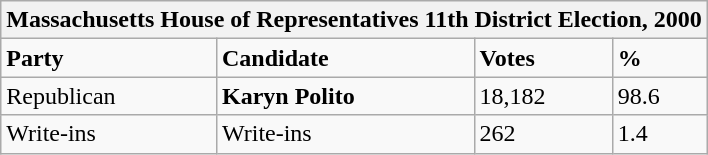<table class="wikitable">
<tr>
<th colspan="4">Massachusetts House of Representatives 11th District Election, 2000</th>
</tr>
<tr>
<td><strong>Party</strong></td>
<td><strong>Candidate</strong></td>
<td><strong>Votes</strong></td>
<td><strong>%</strong></td>
</tr>
<tr>
<td>Republican</td>
<td><strong>Karyn Polito</strong></td>
<td>18,182</td>
<td>98.6</td>
</tr>
<tr>
<td>Write-ins</td>
<td>Write-ins</td>
<td>262</td>
<td>1.4</td>
</tr>
</table>
